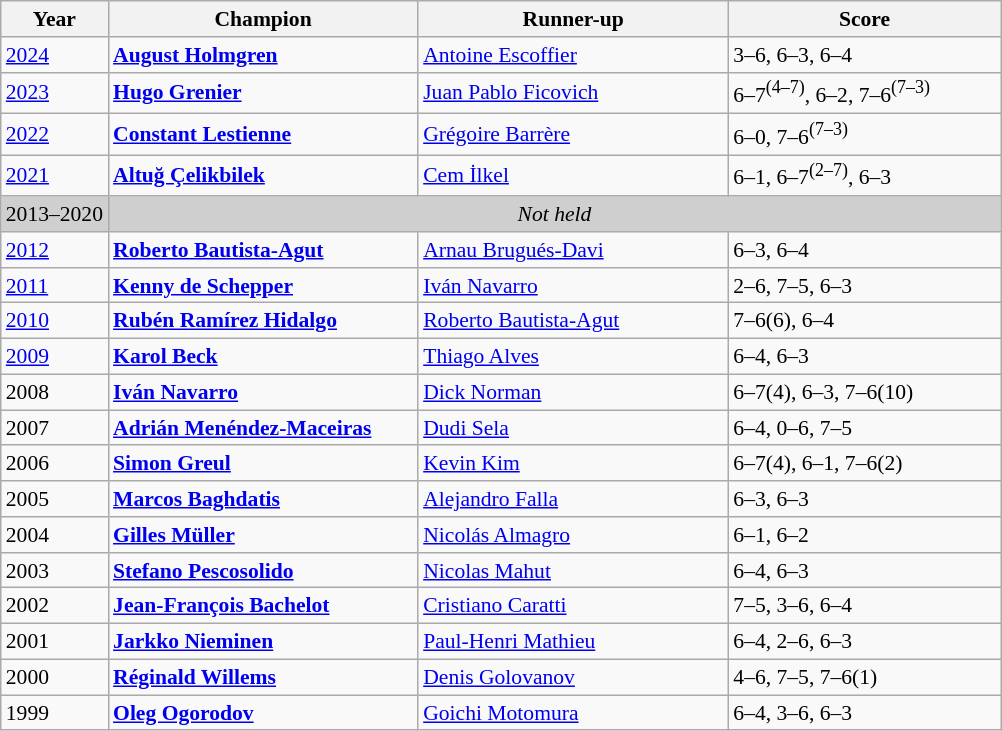<table class="wikitable" style="font-size:90%">
<tr>
<th>Year</th>
<th width="200">Champion</th>
<th width="200">Runner-up</th>
<th width="175">Score</th>
</tr>
<tr>
<td><a href='#'>2024</a></td>
<td> <strong><a href='#'>August Holmgren</a></strong></td>
<td> <a href='#'>Antoine Escoffier</a></td>
<td>3–6, 6–3, 6–4</td>
</tr>
<tr>
<td><a href='#'>2023</a></td>
<td> <strong><a href='#'>Hugo Grenier</a></strong></td>
<td> <a href='#'>Juan Pablo Ficovich</a></td>
<td>6–7<sup>(4–7)</sup>, 6–2, 7–6<sup>(7–3)</sup></td>
</tr>
<tr>
<td><a href='#'>2022</a></td>
<td> <strong><a href='#'>Constant Lestienne</a></strong></td>
<td> <a href='#'>Grégoire Barrère</a></td>
<td>6–0, 7–6<sup>(7–3)</sup></td>
</tr>
<tr>
<td><a href='#'>2021</a></td>
<td> <strong><a href='#'>Altuğ Çelikbilek</a></strong></td>
<td> <a href='#'>Cem İlkel</a></td>
<td>6–1, 6–7<sup>(2–7)</sup>, 6–3</td>
</tr>
<tr>
<td style="background:#cfcfcf">2013–2020</td>
<td colspan=3 align=center style="background:#cfcfcf"><em>Not held</em></td>
</tr>
<tr>
<td><a href='#'>2012</a></td>
<td> <strong><a href='#'>Roberto Bautista-Agut</a></strong></td>
<td> <a href='#'>Arnau Brugués-Davi</a></td>
<td>6–3, 6–4</td>
</tr>
<tr>
<td><a href='#'>2011</a></td>
<td> <strong><a href='#'>Kenny de Schepper</a></strong></td>
<td> <a href='#'>Iván Navarro</a></td>
<td>2–6, 7–5, 6–3</td>
</tr>
<tr>
<td><a href='#'>2010</a></td>
<td> <strong><a href='#'>Rubén Ramírez Hidalgo</a></strong></td>
<td> <a href='#'>Roberto Bautista-Agut</a></td>
<td>7–6(6), 6–4</td>
</tr>
<tr>
<td><a href='#'>2009</a></td>
<td> <strong><a href='#'>Karol Beck</a></strong></td>
<td> <a href='#'>Thiago Alves</a></td>
<td>6–4, 6–3</td>
</tr>
<tr>
<td>2008</td>
<td> <strong><a href='#'>Iván Navarro</a></strong></td>
<td> <a href='#'>Dick Norman</a></td>
<td>6–7(4), 6–3, 7–6(10)</td>
</tr>
<tr>
<td>2007</td>
<td> <strong><a href='#'>Adrián Menéndez-Maceiras</a></strong></td>
<td> <a href='#'>Dudi Sela</a></td>
<td>6–4, 0–6, 7–5</td>
</tr>
<tr>
<td>2006</td>
<td> <strong><a href='#'>Simon Greul</a></strong></td>
<td> <a href='#'>Kevin Kim</a></td>
<td>6–7(4), 6–1, 7–6(2)</td>
</tr>
<tr>
<td>2005</td>
<td> <strong><a href='#'>Marcos Baghdatis</a></strong></td>
<td> <a href='#'>Alejandro Falla</a></td>
<td>6–3, 6–3</td>
</tr>
<tr>
<td>2004</td>
<td> <strong><a href='#'>Gilles Müller</a></strong></td>
<td> <a href='#'>Nicolás Almagro</a></td>
<td>6–1, 6–2</td>
</tr>
<tr>
<td>2003</td>
<td> <strong><a href='#'>Stefano Pescosolido</a></strong></td>
<td> <a href='#'>Nicolas Mahut</a></td>
<td>6–4, 6–3</td>
</tr>
<tr>
<td>2002</td>
<td> <strong><a href='#'>Jean-François Bachelot</a></strong></td>
<td> <a href='#'>Cristiano Caratti</a></td>
<td>7–5, 3–6, 6–4</td>
</tr>
<tr>
<td>2001</td>
<td> <strong><a href='#'>Jarkko Nieminen</a></strong></td>
<td> <a href='#'>Paul-Henri Mathieu</a></td>
<td>6–4, 2–6, 6–3</td>
</tr>
<tr>
<td>2000</td>
<td> <strong><a href='#'>Réginald Willems</a></strong></td>
<td> <a href='#'>Denis Golovanov</a></td>
<td>4–6, 7–5, 7–6(1)</td>
</tr>
<tr>
<td>1999</td>
<td> <strong><a href='#'>Oleg Ogorodov</a></strong></td>
<td> <a href='#'>Goichi Motomura</a></td>
<td>6–4, 3–6, 6–3</td>
</tr>
</table>
